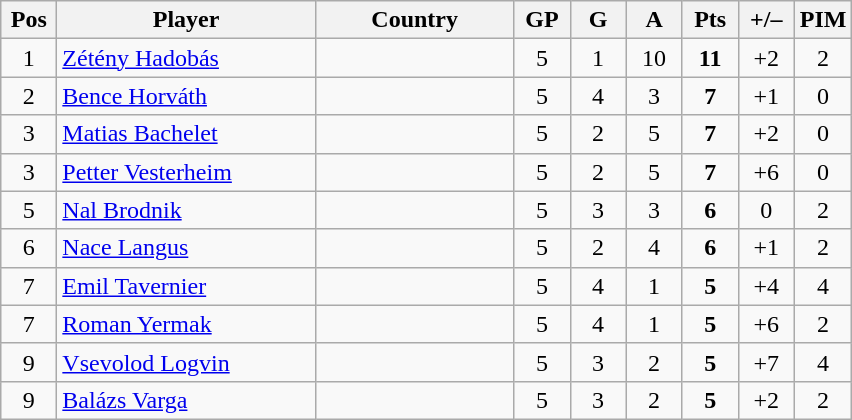<table class="wikitable sortable" style="text-align: center;">
<tr>
<th width=30>Pos</th>
<th width=165>Player</th>
<th width=125>Country</th>
<th width=30>GP</th>
<th width=30>G</th>
<th width=30>A</th>
<th width=30>Pts</th>
<th width=30>+/–</th>
<th width=30>PIM</th>
</tr>
<tr>
<td>1</td>
<td align=left><a href='#'>Zétény Hadobás</a></td>
<td align=left></td>
<td>5</td>
<td>1</td>
<td>10</td>
<td><strong>11</strong></td>
<td>+2</td>
<td>2</td>
</tr>
<tr>
<td>2</td>
<td align=left><a href='#'>Bence Horváth</a></td>
<td align=left></td>
<td>5</td>
<td>4</td>
<td>3</td>
<td><strong>7</strong></td>
<td>+1</td>
<td>0</td>
</tr>
<tr>
<td>3</td>
<td align=left><a href='#'>Matias Bachelet</a></td>
<td align=left></td>
<td>5</td>
<td>2</td>
<td>5</td>
<td><strong>7</strong></td>
<td>+2</td>
<td>0</td>
</tr>
<tr>
<td>3</td>
<td align=left><a href='#'>Petter Vesterheim</a></td>
<td align=left></td>
<td>5</td>
<td>2</td>
<td>5</td>
<td><strong>7</strong></td>
<td>+6</td>
<td>0</td>
</tr>
<tr>
<td>5</td>
<td align=left><a href='#'>Nal Brodnik</a></td>
<td align=left></td>
<td>5</td>
<td>3</td>
<td>3</td>
<td><strong>6</strong></td>
<td>0</td>
<td>2</td>
</tr>
<tr>
<td>6</td>
<td align=left><a href='#'>Nace Langus</a></td>
<td align=left></td>
<td>5</td>
<td>2</td>
<td>4</td>
<td><strong>6</strong></td>
<td>+1</td>
<td>2</td>
</tr>
<tr>
<td>7</td>
<td align=left><a href='#'>Emil Tavernier</a></td>
<td align=left></td>
<td>5</td>
<td>4</td>
<td>1</td>
<td><strong>5</strong></td>
<td>+4</td>
<td>4</td>
</tr>
<tr>
<td>7</td>
<td align=left><a href='#'>Roman Yermak</a></td>
<td align=left></td>
<td>5</td>
<td>4</td>
<td>1</td>
<td><strong>5</strong></td>
<td>+6</td>
<td>2</td>
</tr>
<tr>
<td>9</td>
<td align=left><a href='#'>Vsevolod Logvin</a></td>
<td align=left></td>
<td>5</td>
<td>3</td>
<td>2</td>
<td><strong>5</strong></td>
<td>+7</td>
<td>4</td>
</tr>
<tr>
<td>9</td>
<td align=left><a href='#'>Balázs Varga</a></td>
<td align=left></td>
<td>5</td>
<td>3</td>
<td>2</td>
<td><strong>5</strong></td>
<td>+2</td>
<td>2</td>
</tr>
</table>
